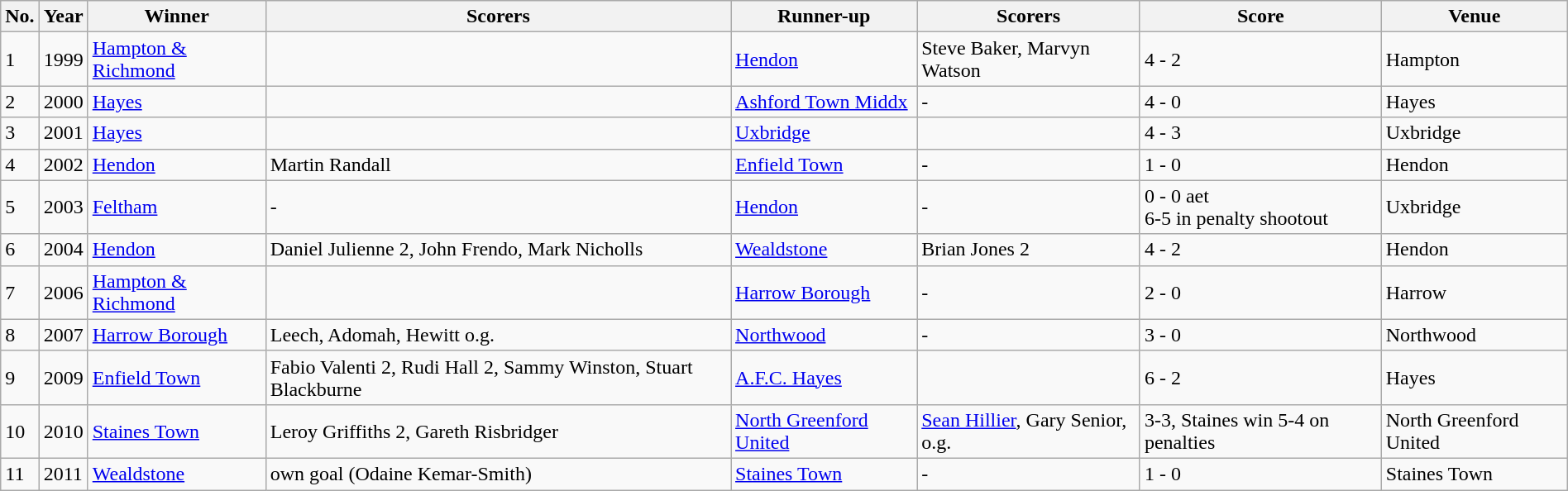<table class="wikitable" width=100%>
<tr>
<th>No.</th>
<th>Year</th>
<th>Winner</th>
<th>Scorers</th>
<th>Runner-up</th>
<th>Scorers</th>
<th>Score</th>
<th>Venue</th>
</tr>
<tr>
<td>1</td>
<td>1999</td>
<td><a href='#'>Hampton & Richmond</a></td>
<td></td>
<td><a href='#'>Hendon</a></td>
<td>Steve Baker, Marvyn Watson</td>
<td>4 - 2</td>
<td>Hampton</td>
</tr>
<tr>
<td>2</td>
<td>2000</td>
<td><a href='#'>Hayes</a></td>
<td></td>
<td><a href='#'>Ashford Town Middx</a></td>
<td>-</td>
<td>4 - 0</td>
<td>Hayes</td>
</tr>
<tr>
<td>3</td>
<td>2001</td>
<td><a href='#'>Hayes</a></td>
<td></td>
<td><a href='#'>Uxbridge</a></td>
<td></td>
<td>4 - 3</td>
<td>Uxbridge</td>
</tr>
<tr>
<td>4</td>
<td>2002</td>
<td><a href='#'>Hendon</a></td>
<td>Martin Randall</td>
<td><a href='#'>Enfield Town</a></td>
<td>-</td>
<td>1 - 0</td>
<td>Hendon</td>
</tr>
<tr>
<td>5</td>
<td>2003</td>
<td><a href='#'>Feltham</a></td>
<td>-</td>
<td><a href='#'>Hendon</a></td>
<td>-</td>
<td>0 - 0 aet<br>6-5 in penalty shootout</td>
<td>Uxbridge</td>
</tr>
<tr>
<td>6</td>
<td>2004</td>
<td><a href='#'>Hendon</a></td>
<td>Daniel Julienne 2, John Frendo, Mark Nicholls</td>
<td><a href='#'>Wealdstone</a></td>
<td>Brian Jones 2</td>
<td>4 - 2</td>
<td>Hendon</td>
</tr>
<tr>
<td>7</td>
<td>2006</td>
<td><a href='#'>Hampton & Richmond</a></td>
<td></td>
<td><a href='#'>Harrow Borough</a></td>
<td>-</td>
<td>2 - 0</td>
<td>Harrow</td>
</tr>
<tr>
<td>8</td>
<td>2007</td>
<td><a href='#'>Harrow Borough</a></td>
<td>Leech, Adomah, Hewitt o.g.</td>
<td><a href='#'>Northwood</a></td>
<td>-</td>
<td>3 - 0</td>
<td>Northwood</td>
</tr>
<tr>
<td>9</td>
<td>2009</td>
<td><a href='#'>Enfield Town</a></td>
<td>Fabio Valenti 2, Rudi Hall 2, Sammy Winston, Stuart Blackburne</td>
<td><a href='#'>A.F.C. Hayes</a></td>
<td></td>
<td>6 - 2</td>
<td>Hayes</td>
</tr>
<tr>
<td>10</td>
<td>2010</td>
<td><a href='#'>Staines Town</a></td>
<td>Leroy Griffiths 2, Gareth Risbridger</td>
<td><a href='#'>North Greenford United</a></td>
<td><a href='#'>Sean Hillier</a>, Gary Senior, o.g.</td>
<td>3-3, Staines win 5-4 on penalties</td>
<td>North Greenford United</td>
</tr>
<tr>
<td>11</td>
<td>2011</td>
<td><a href='#'>Wealdstone</a></td>
<td>own goal (Odaine Kemar-Smith)</td>
<td><a href='#'>Staines Town</a></td>
<td>-</td>
<td>1 - 0</td>
<td>Staines Town</td>
</tr>
</table>
